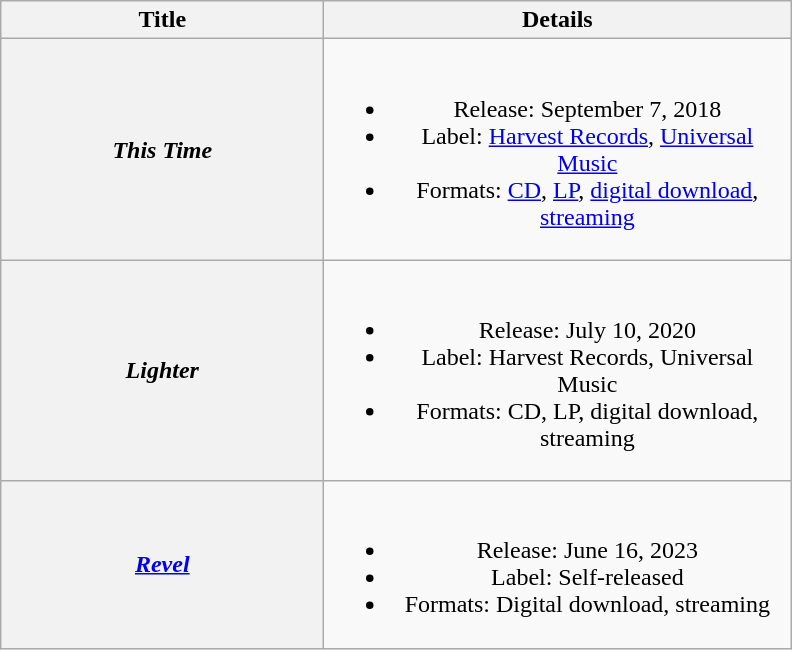<table class="wikitable plainrowheaders" style="text-align:center">
<tr>
<th scope="col" style="width:13em;">Title</th>
<th scope="col" style="width:19em;">Details</th>
</tr>
<tr>
<th scope="row"><em>This Time</em></th>
<td><br><ul><li>Release: September 7, 2018</li><li>Label: <a href='#'>Harvest Records</a>, <a href='#'>Universal Music</a></li><li>Formats: <a href='#'>CD</a>, <a href='#'>LP</a>, <a href='#'>digital download</a>, <a href='#'>streaming</a></li></ul></td>
</tr>
<tr>
<th scope="row"><em>Lighter</em></th>
<td><br><ul><li>Release: July 10, 2020</li><li>Label: Harvest Records, Universal Music</li><li>Formats: CD, LP, digital download, streaming</li></ul></td>
</tr>
<tr>
<th scope="row"><em><a href='#'>Revel</a></em></th>
<td><br><ul><li>Release: June 16, 2023</li><li>Label: Self-released</li><li>Formats: Digital download, streaming</li></ul></td>
</tr>
</table>
